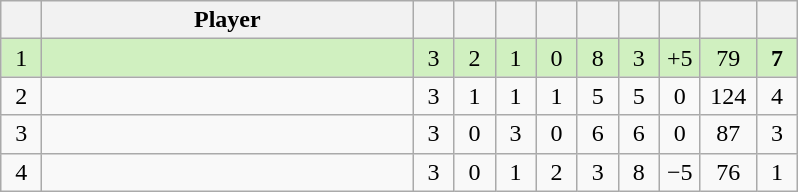<table class="wikitable" style="text-align:center; margin: 1em auto 1em auto, align:left">
<tr>
<th width=20></th>
<th width=240>Player</th>
<th width=20></th>
<th width=20></th>
<th width=20></th>
<th width=20></th>
<th width=20></th>
<th width=20></th>
<th width=20></th>
<th width=30></th>
<th width=20></th>
</tr>
<tr style="background:#D0F0C0;">
<td>1</td>
<td align=left></td>
<td>3</td>
<td>2</td>
<td>1</td>
<td>0</td>
<td>8</td>
<td>3</td>
<td>+5</td>
<td>79</td>
<td><strong>7</strong></td>
</tr>
<tr style=>
<td>2</td>
<td align=left></td>
<td>3</td>
<td>1</td>
<td>1</td>
<td>1</td>
<td>5</td>
<td>5</td>
<td>0</td>
<td>124</td>
<td>4</td>
</tr>
<tr style=>
<td>3</td>
<td align=left></td>
<td>3</td>
<td>0</td>
<td>3</td>
<td>0</td>
<td>6</td>
<td>6</td>
<td>0</td>
<td>87</td>
<td>3</td>
</tr>
<tr style=>
<td>4</td>
<td align=left></td>
<td>3</td>
<td>0</td>
<td>1</td>
<td>2</td>
<td>3</td>
<td>8</td>
<td>−5</td>
<td>76</td>
<td>1</td>
</tr>
</table>
